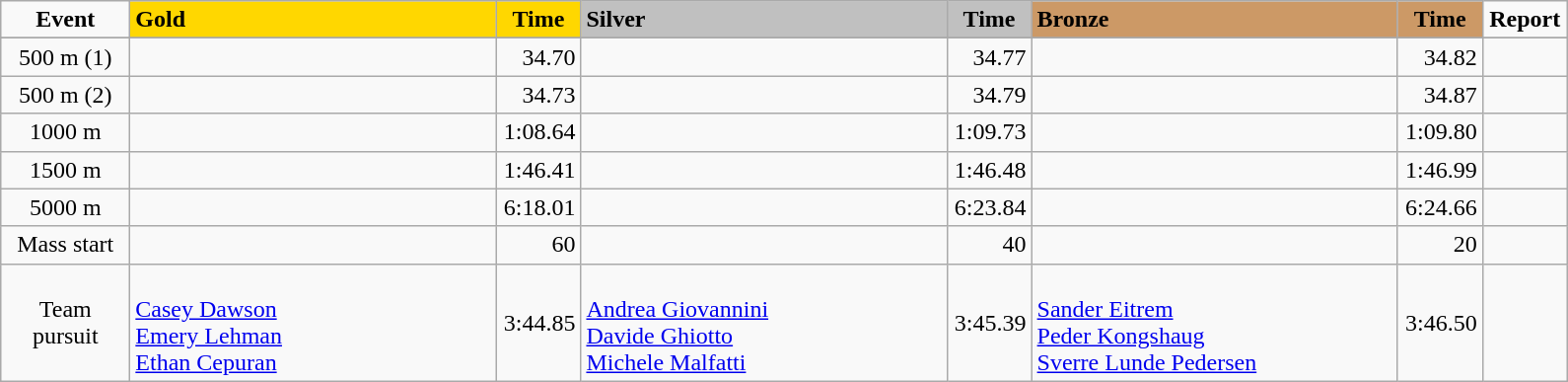<table class="wikitable">
<tr>
<td width="80" align="center"><strong>Event</strong></td>
<td width="240" bgcolor="gold"><strong>Gold</strong></td>
<td width="50" bgcolor="gold" align="center"><strong>Time</strong></td>
<td width="240" bgcolor="silver"><strong>Silver</strong></td>
<td width="50" bgcolor="silver" align="center"><strong>Time</strong></td>
<td width="240" bgcolor="#CC9966"><strong>Bronze</strong></td>
<td width="50" bgcolor="#CC9966" align="center"><strong>Time</strong></td>
<td width="50" align="center"><strong>Report</strong></td>
</tr>
<tr bgcolor="#cccccc">
</tr>
<tr>
<td align="center">500 m (1)</td>
<td></td>
<td align="right">34.70</td>
<td></td>
<td align="right">34.77</td>
<td></td>
<td align="right">34.82</td>
<td align="center"></td>
</tr>
<tr>
<td align="center">500 m (2)</td>
<td></td>
<td align="right">34.73</td>
<td></td>
<td align="right">34.79</td>
<td></td>
<td align="right">34.87</td>
<td align="center"></td>
</tr>
<tr>
<td align="center">1000 m</td>
<td></td>
<td align="right">1:08.64</td>
<td></td>
<td align="right">1:09.73</td>
<td></td>
<td align="right">1:09.80</td>
<td align="center"></td>
</tr>
<tr>
<td align="center">1500 m</td>
<td></td>
<td align="right">1:46.41</td>
<td></td>
<td align="right">1:46.48</td>
<td></td>
<td align="right">1:46.99</td>
<td align="center"></td>
</tr>
<tr>
<td align="center">5000 m</td>
<td></td>
<td align="right">6:18.01</td>
<td></td>
<td align="right">6:23.84</td>
<td></td>
<td align="right">6:24.66</td>
<td align="center"></td>
</tr>
<tr>
<td align="center">Mass start</td>
<td></td>
<td align="right">60</td>
<td></td>
<td align="right">40</td>
<td></td>
<td align="right">20</td>
<td align="center"></td>
</tr>
<tr>
<td align="center">Team pursuit</td>
<td><br><a href='#'>Casey Dawson</a><br><a href='#'>Emery Lehman</a><br><a href='#'>Ethan Cepuran</a></td>
<td align="right">3:44.85</td>
<td><br><a href='#'>Andrea Giovannini</a><br><a href='#'>Davide Ghiotto</a><br><a href='#'>Michele Malfatti</a></td>
<td align="right">3:45.39</td>
<td><br><a href='#'>Sander Eitrem</a><br><a href='#'>Peder Kongshaug</a><br><a href='#'>Sverre Lunde Pedersen</a></td>
<td align="right">3:46.50</td>
<td align="center"></td>
</tr>
</table>
